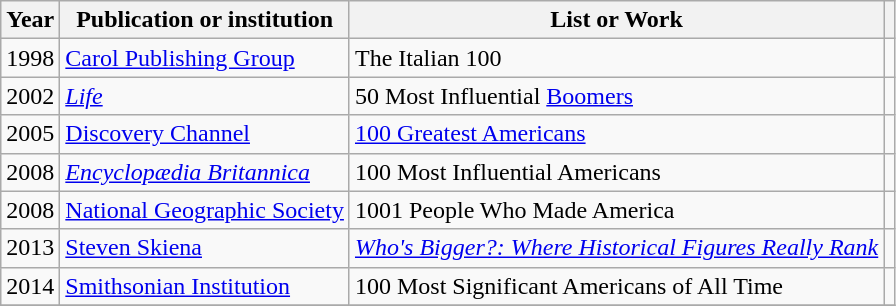<table class="wikitable plainrowheaders sortable">
<tr>
<th>Year</th>
<th>Publication or institution</th>
<th>List or Work</th>
<th scope="col" class="unsortable"></th>
</tr>
<tr>
<td>1998</td>
<td><a href='#'>Carol Publishing Group</a></td>
<td>The Italian 100<br></td>
<td align="center"></td>
</tr>
<tr>
<td>2002</td>
<td><a href='#'><em>Life</em></a></td>
<td>50 Most Influential <a href='#'>Boomers</a></td>
<td align="center"></td>
</tr>
<tr>
<td>2005</td>
<td><a href='#'>Discovery Channel</a></td>
<td><a href='#'>100 Greatest Americans</a></td>
<td align="center"></td>
</tr>
<tr>
<td>2008</td>
<td><em><a href='#'>Encyclopædia Britannica</a></em></td>
<td>100 Most Influential Americans</td>
<td align="center"></td>
</tr>
<tr>
<td>2008</td>
<td><a href='#'>National Geographic Society</a></td>
<td>1001 People Who Made America</td>
<td align="center"></td>
</tr>
<tr>
<td>2013</td>
<td><a href='#'>Steven Skiena</a></td>
<td><a href='#'><em>Who's Bigger?: Where Historical Figures Really Rank</em></a><br></td>
<td align="center"></td>
</tr>
<tr>
<td>2014</td>
<td><a href='#'>Smithsonian Institution</a></td>
<td>100 Most Significant Americans of All Time</td>
<td align="center"></td>
</tr>
<tr>
</tr>
</table>
